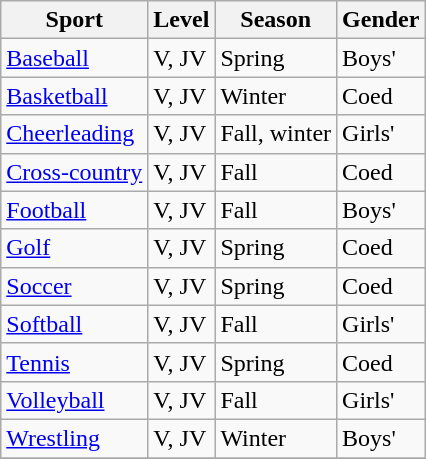<table class="wikitable" style="text-align:left">
<tr>
<th>Sport</th>
<th>Level</th>
<th>Season</th>
<th>Gender</th>
</tr>
<tr>
<td><a href='#'>Baseball</a></td>
<td>V, JV</td>
<td>Spring</td>
<td>Boys'</td>
</tr>
<tr>
<td><a href='#'>Basketball</a></td>
<td>V, JV</td>
<td>Winter</td>
<td>Coed</td>
</tr>
<tr>
<td><a href='#'>Cheerleading</a></td>
<td>V, JV</td>
<td>Fall, winter</td>
<td>Girls'</td>
</tr>
<tr>
<td><a href='#'>Cross-country</a></td>
<td>V, JV</td>
<td>Fall</td>
<td>Coed</td>
</tr>
<tr>
<td><a href='#'>Football</a></td>
<td>V, JV</td>
<td>Fall</td>
<td>Boys'</td>
</tr>
<tr>
<td><a href='#'>Golf</a></td>
<td>V, JV</td>
<td>Spring</td>
<td>Coed</td>
</tr>
<tr>
<td><a href='#'>Soccer</a></td>
<td>V, JV</td>
<td>Spring</td>
<td>Coed</td>
</tr>
<tr>
<td><a href='#'>Softball</a></td>
<td>V, JV</td>
<td>Fall</td>
<td>Girls'</td>
</tr>
<tr>
<td><a href='#'>Tennis</a></td>
<td>V, JV</td>
<td>Spring</td>
<td>Coed</td>
</tr>
<tr>
<td><a href='#'>Volleyball</a></td>
<td>V, JV</td>
<td>Fall</td>
<td>Girls'</td>
</tr>
<tr>
<td><a href='#'>Wrestling</a></td>
<td>V, JV</td>
<td>Winter</td>
<td>Boys'</td>
</tr>
<tr>
</tr>
</table>
